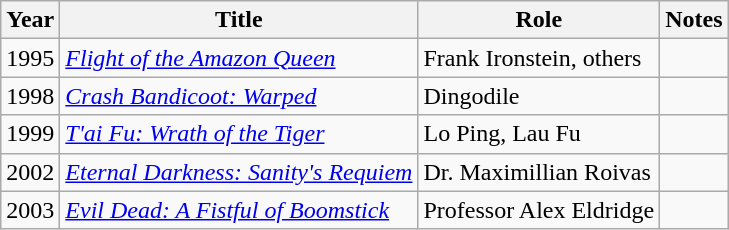<table class="wikitable sortable">
<tr>
<th>Year</th>
<th>Title</th>
<th>Role</th>
<th>Notes</th>
</tr>
<tr>
<td>1995</td>
<td><em><a href='#'>Flight of the Amazon Queen</a></em></td>
<td>Frank Ironstein, others</td>
<td></td>
</tr>
<tr>
<td>1998</td>
<td><em><a href='#'>Crash Bandicoot: Warped</a></em></td>
<td>Dingodile</td>
<td></td>
</tr>
<tr>
<td>1999</td>
<td><em><a href='#'>T'ai Fu: Wrath of the Tiger</a></em></td>
<td>Lo Ping, Lau Fu</td>
<td></td>
</tr>
<tr>
<td>2002</td>
<td><em><a href='#'>Eternal Darkness: Sanity's Requiem</a></em></td>
<td>Dr. Maximillian Roivas</td>
<td></td>
</tr>
<tr>
<td>2003</td>
<td><em><a href='#'>Evil Dead: A Fistful of Boomstick</a></em></td>
<td>Professor Alex Eldridge</td>
<td></td>
</tr>
</table>
